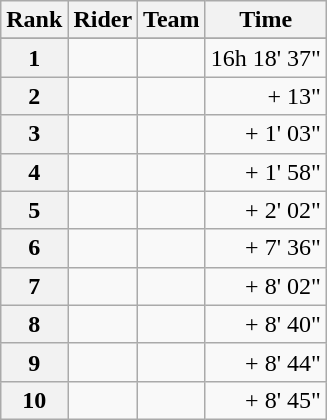<table class="wikitable" margin-bottom:0;">
<tr>
<th scope="col">Rank</th>
<th scope="col">Rider</th>
<th scope="col">Team</th>
<th scope="col">Time</th>
</tr>
<tr>
</tr>
<tr>
<th scope="row">1</th>
<td> </td>
<td></td>
<td align="right">16h 18' 37"</td>
</tr>
<tr>
<th scope="row">2</th>
<td></td>
<td></td>
<td align="right">+ 13"</td>
</tr>
<tr>
<th scope="row">3</th>
<td></td>
<td></td>
<td align="right">+ 1' 03"</td>
</tr>
<tr>
<th scope="row">4</th>
<td></td>
<td></td>
<td align="right">+ 1' 58"</td>
</tr>
<tr>
<th scope="row">5</th>
<td></td>
<td></td>
<td align="right">+ 2' 02"</td>
</tr>
<tr>
<th scope="row">6</th>
<td></td>
<td></td>
<td align="right">+ 7' 36"</td>
</tr>
<tr>
<th scope="row">7</th>
<td></td>
<td></td>
<td align="right">+ 8' 02"</td>
</tr>
<tr>
<th scope="row">8</th>
<td></td>
<td></td>
<td align="right">+ 8' 40"</td>
</tr>
<tr>
<th scope="row">9</th>
<td></td>
<td></td>
<td align="right">+ 8' 44"</td>
</tr>
<tr>
<th scope="row">10</th>
<td></td>
<td></td>
<td align="right">+ 8' 45"</td>
</tr>
</table>
